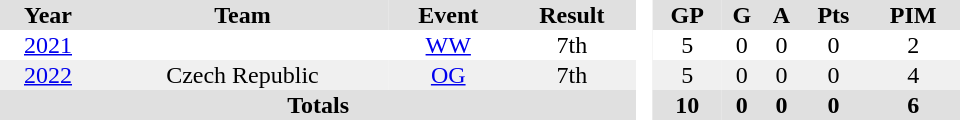<table border="0" cellpadding="1" cellspacing="0" style="text-align:center; width:40em">
<tr ALIGN="centre" bgcolor="#e0e0e0">
<th>Year</th>
<th>Team</th>
<th>Event</th>
<th>Result</th>
<th rowspan="99" bgcolor="#ffffff"> </th>
<th>GP</th>
<th>G</th>
<th>A</th>
<th>Pts</th>
<th>PIM</th>
</tr>
<tr>
<td><a href='#'>2021</a></td>
<td></td>
<td><a href='#'>WW</a></td>
<td>7th</td>
<td>5</td>
<td>0</td>
<td>0</td>
<td>0</td>
<td>2</td>
</tr>
<tr bgcolor="#f0f0f0">
<td><a href='#'>2022</a></td>
<td>Czech Republic</td>
<td><a href='#'>OG</a></td>
<td>7th</td>
<td>5</td>
<td>0</td>
<td>0</td>
<td>0</td>
<td>4</td>
</tr>
<tr ALIGN="centre" bgcolor="#e0e0e0">
<th colspan=4>Totals</th>
<th>10</th>
<th>0</th>
<th>0</th>
<th>0</th>
<th>6</th>
</tr>
</table>
